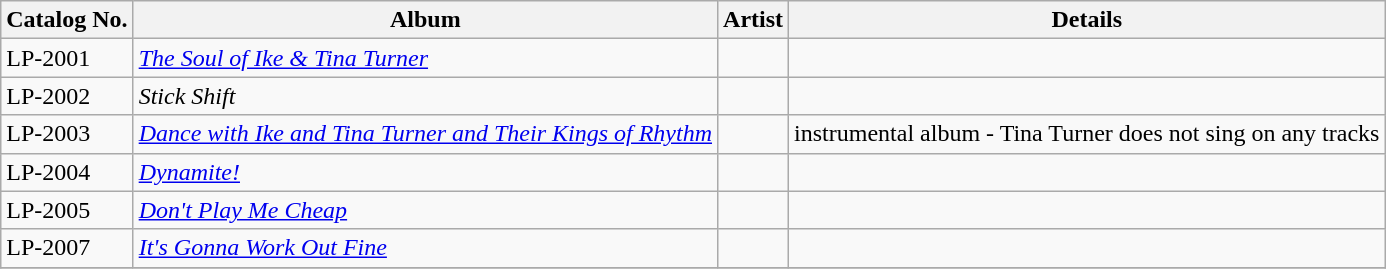<table class="wikitable sortable">
<tr>
<th>Catalog No.</th>
<th>Album</th>
<th>Artist</th>
<th>Details</th>
</tr>
<tr>
<td>LP-2001</td>
<td><em><a href='#'>The Soul of Ike & Tina Turner</a></em></td>
<td></td>
<td></td>
</tr>
<tr>
<td>LP-2002</td>
<td><em>Stick Shift</em></td>
<td></td>
<td></td>
</tr>
<tr>
<td>LP-2003</td>
<td><em><a href='#'>Dance with Ike and Tina Turner and Their Kings of Rhythm</a></em></td>
<td></td>
<td>instrumental album - Tina Turner does not sing on any tracks</td>
</tr>
<tr>
<td>LP-2004</td>
<td><em><a href='#'>Dynamite!</a></em></td>
<td></td>
<td></td>
</tr>
<tr>
<td>LP-2005</td>
<td><em><a href='#'>Don't Play Me Cheap</a></em></td>
<td></td>
<td></td>
</tr>
<tr>
<td>LP-2007</td>
<td><em><a href='#'>It's Gonna Work Out Fine</a></em></td>
<td></td>
<td></td>
</tr>
<tr>
</tr>
</table>
